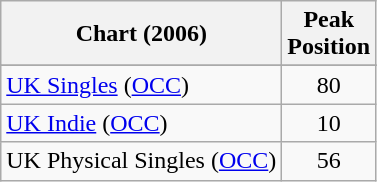<table class="wikitable sortable" style=margin-right:1em;;>
<tr>
<th scope="col">Chart (2006)</th>
<th scope="col">Peak<br>Position</th>
</tr>
<tr>
</tr>
<tr>
<td><a href='#'>UK Singles</a> (<a href='#'>OCC</a>)</td>
<td align=center>80</td>
</tr>
<tr>
<td><a href='#'>UK Indie</a> (<a href='#'>OCC</a>)</td>
<td align=center>10</td>
</tr>
<tr>
<td>UK Physical Singles (<a href='#'>OCC</a>)</td>
<td align=center>56</td>
</tr>
</table>
